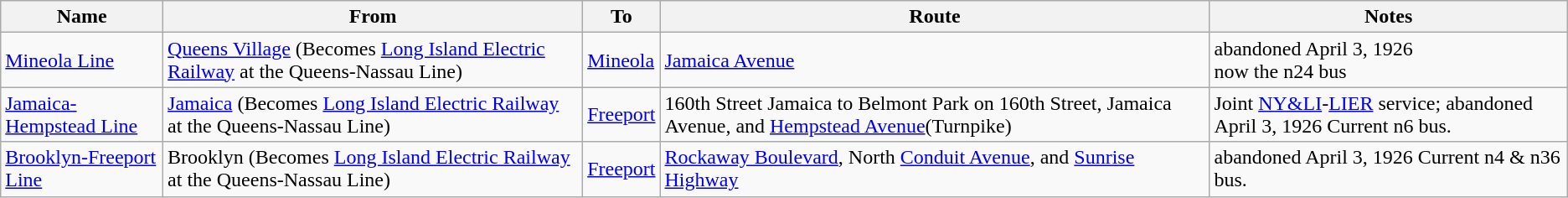<table class=wikitable>
<tr>
<th>Name</th>
<th>From</th>
<th>To</th>
<th>Route</th>
<th>Notes</th>
</tr>
<tr>
<td><a href='#'>Mineola Line</a></td>
<td><a href='#'>Queens Village</a> (Becomes  <a href='#'>Long Island Electric Railway</a> at the Queens-Nassau Line)</td>
<td><a href='#'>Mineola</a></td>
<td><a href='#'>Jamaica Avenue</a></td>
<td>abandoned April 3, 1926<br>now the n24 bus</td>
</tr>
<tr>
<td><a href='#'>Jamaica-Hempstead Line</a></td>
<td><a href='#'>Jamaica</a> (Becomes <a href='#'>Long Island Electric Railway</a> at the Queens-Nassau Line)</td>
<td><a href='#'>Freeport</a></td>
<td>160th Street Jamaica to Belmont Park on 160th Street, Jamaica Avenue, and <a href='#'>Hempstead Avenue</a>(Turnpike)</td>
<td>Joint <a href='#'>NY&LI</a>-<a href='#'>LIER</a> service; abandoned April 3, 1926 Current n6 bus.</td>
</tr>
<tr>
<td><a href='#'>Brooklyn-Freeport Line</a></td>
<td>Brooklyn (Becomes  <a href='#'>Long Island Electric Railway</a> at the Queens-Nassau Line)</td>
<td><a href='#'>Freeport</a></td>
<td><a href='#'>Rockaway Boulevard</a>, North <a href='#'>Conduit Avenue</a>, and <a href='#'>Sunrise Highway</a>  </td>
<td>abandoned April 3, 1926 Current n4 & n36 bus.</td>
</tr>
</table>
